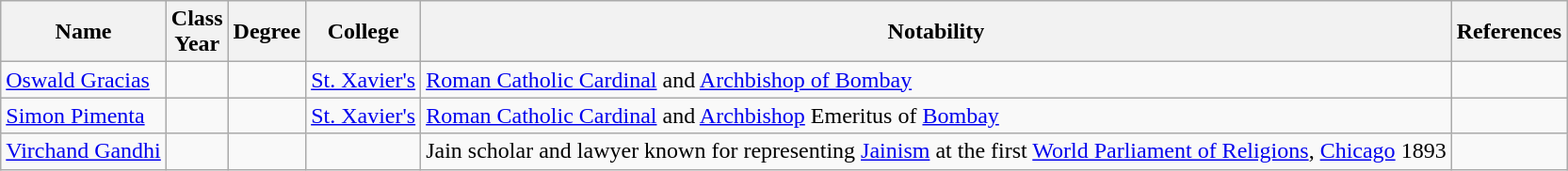<table class="wikitable sortable">
<tr>
<th>Name</th>
<th>Class<br>Year</th>
<th>Degree</th>
<th>College</th>
<th class="unsortable">Notability</th>
<th class="unsortable">References</th>
</tr>
<tr>
<td><a href='#'>Oswald Gracias</a></td>
<td></td>
<td></td>
<td><a href='#'>St. Xavier's</a></td>
<td><a href='#'>Roman Catholic Cardinal</a> and <a href='#'>Archbishop of Bombay</a></td>
<td></td>
</tr>
<tr>
<td><a href='#'>Simon Pimenta</a></td>
<td></td>
<td></td>
<td><a href='#'>St. Xavier's</a></td>
<td><a href='#'>Roman Catholic Cardinal</a> and <a href='#'>Archbishop</a> Emeritus of <a href='#'>Bombay</a></td>
<td></td>
</tr>
<tr>
<td><a href='#'>Virchand Gandhi</a></td>
<td></td>
<td></td>
<td></td>
<td>Jain scholar and lawyer known for representing <a href='#'>Jainism</a> at the first <a href='#'>World Parliament of Religions</a>, <a href='#'>Chicago</a> 1893</td>
<td></td>
</tr>
</table>
